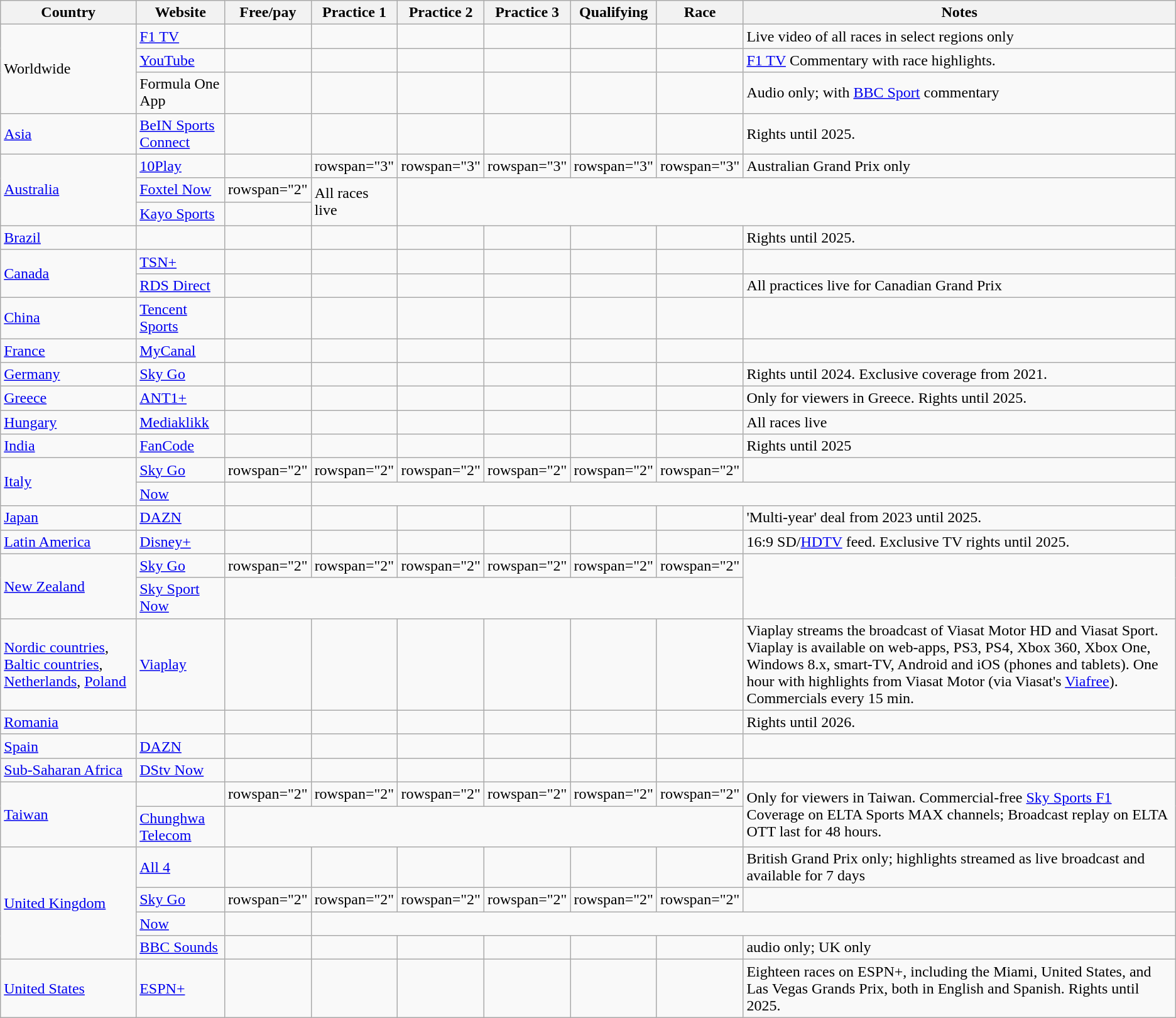<table class="wikitable">
<tr>
<th>Country</th>
<th>Website</th>
<th>Free/pay</th>
<th>Practice 1</th>
<th>Practice 2</th>
<th>Practice 3</th>
<th>Qualifying</th>
<th>Race</th>
<th>Notes</th>
</tr>
<tr>
<td rowspan="3">Worldwide</td>
<td><a href='#'>F1 TV</a></td>
<td></td>
<td></td>
<td></td>
<td></td>
<td></td>
<td></td>
<td>Live video of all races in select regions only</td>
</tr>
<tr>
<td><a href='#'>YouTube</a></td>
<td></td>
<td></td>
<td></td>
<td></td>
<td></td>
<td></td>
<td><a href='#'>F1 TV</a> Commentary with race highlights.</td>
</tr>
<tr>
<td>Formula One App</td>
<td></td>
<td></td>
<td></td>
<td></td>
<td></td>
<td></td>
<td>Audio only; with <a href='#'>BBC Sport</a> commentary</td>
</tr>
<tr>
<td><a href='#'>Asia</a></td>
<td><a href='#'>BeIN Sports Connect</a></td>
<td></td>
<td></td>
<td></td>
<td></td>
<td></td>
<td></td>
<td>Rights until 2025.</td>
</tr>
<tr>
<td rowspan="3"><a href='#'>Australia</a></td>
<td><a href='#'>10Play</a></td>
<td></td>
<td>rowspan="3" </td>
<td>rowspan="3" </td>
<td>rowspan="3" </td>
<td>rowspan="3" </td>
<td>rowspan="3" </td>
<td>Australian Grand Prix only</td>
</tr>
<tr>
<td><a href='#'>Foxtel Now</a></td>
<td>rowspan="2" </td>
<td rowspan="2">All races live</td>
</tr>
<tr>
<td><a href='#'>Kayo Sports</a></td>
</tr>
<tr>
<td><a href='#'>Brazil</a></td>
<td></td>
<td></td>
<td></td>
<td></td>
<td></td>
<td></td>
<td></td>
<td>Rights until 2025.</td>
</tr>
<tr>
<td rowspan="2"><a href='#'>Canada</a></td>
<td><a href='#'>TSN+</a></td>
<td></td>
<td></td>
<td></td>
<td></td>
<td></td>
<td></td>
<td></td>
</tr>
<tr>
<td><a href='#'>RDS Direct</a></td>
<td></td>
<td></td>
<td></td>
<td></td>
<td></td>
<td></td>
<td>All practices live for Canadian Grand Prix</td>
</tr>
<tr>
<td><a href='#'>China</a></td>
<td><a href='#'>Tencent Sports</a></td>
<td></td>
<td></td>
<td></td>
<td></td>
<td></td>
<td></td>
<td></td>
</tr>
<tr>
<td><a href='#'>France</a></td>
<td><a href='#'>MyCanal</a></td>
<td></td>
<td></td>
<td></td>
<td></td>
<td></td>
<td></td>
<td></td>
</tr>
<tr>
<td><a href='#'>Germany</a></td>
<td><a href='#'>Sky Go</a></td>
<td></td>
<td></td>
<td></td>
<td></td>
<td></td>
<td></td>
<td>Rights until 2024. Exclusive coverage from 2021.</td>
</tr>
<tr>
<td><a href='#'>Greece</a></td>
<td><a href='#'>ΑΝΤ1+</a></td>
<td></td>
<td></td>
<td></td>
<td></td>
<td></td>
<td></td>
<td>Only for viewers in Greece. Rights until 2025.</td>
</tr>
<tr>
<td><a href='#'>Hungary</a></td>
<td><a href='#'>Mediaklikk</a></td>
<td></td>
<td></td>
<td></td>
<td></td>
<td></td>
<td></td>
<td>All races live</td>
</tr>
<tr>
<td><a href='#'>India</a></td>
<td><a href='#'>FanCode</a></td>
<td></td>
<td></td>
<td></td>
<td></td>
<td></td>
<td></td>
<td>Rights until 2025</td>
</tr>
<tr>
<td rowspan="2"><a href='#'>Italy</a></td>
<td><a href='#'>Sky Go</a></td>
<td>rowspan="2" </td>
<td>rowspan="2" </td>
<td>rowspan="2" </td>
<td>rowspan="2" </td>
<td>rowspan="2" </td>
<td>rowspan="2" </td>
<td></td>
</tr>
<tr>
<td><a href='#'>Now</a></td>
<td></td>
</tr>
<tr>
<td><a href='#'>Japan</a></td>
<td><a href='#'>DAZN</a></td>
<td></td>
<td></td>
<td></td>
<td></td>
<td></td>
<td></td>
<td>'Multi-year' deal from 2023 until 2025.</td>
</tr>
<tr>
<td><a href='#'>Latin America</a></td>
<td><a href='#'>Disney+</a></td>
<td></td>
<td></td>
<td></td>
<td></td>
<td></td>
<td></td>
<td>16:9 SD/<a href='#'>HDTV</a> feed. Exclusive TV rights until 2025.</td>
</tr>
<tr>
<td rowspan="2"><a href='#'>New Zealand</a></td>
<td><a href='#'>Sky Go</a></td>
<td>rowspan="2" </td>
<td>rowspan="2" </td>
<td>rowspan="2" </td>
<td>rowspan="2" </td>
<td>rowspan="2" </td>
<td>rowspan="2" </td>
<td rowspan="2"></td>
</tr>
<tr>
<td><a href='#'>Sky Sport Now</a></td>
</tr>
<tr>
<td><a href='#'>Nordic countries</a>, <a href='#'>Baltic countries</a>, <a href='#'>Netherlands</a>, <a href='#'>Poland</a></td>
<td><a href='#'>Viaplay</a></td>
<td></td>
<td></td>
<td></td>
<td></td>
<td></td>
<td></td>
<td>Viaplay streams the broadcast of Viasat Motor HD and Viasat Sport. Viaplay is available on web-apps, PS3, PS4, Xbox 360, Xbox One, Windows 8.x, smart-TV, Android and iOS (phones and tablets). One hour with highlights from Viasat Motor (via Viasat's <a href='#'>Viafree</a>). Commercials every 15 min.</td>
</tr>
<tr>
<td><a href='#'>Romania</a></td>
<td></td>
<td></td>
<td></td>
<td></td>
<td></td>
<td></td>
<td></td>
<td>Rights until 2026.</td>
</tr>
<tr>
<td><a href='#'>Spain</a></td>
<td><a href='#'>DAZN</a></td>
<td></td>
<td></td>
<td></td>
<td></td>
<td></td>
<td></td>
<td></td>
</tr>
<tr>
<td><a href='#'>Sub-Saharan Africa</a></td>
<td><a href='#'>DStv Now</a></td>
<td></td>
<td></td>
<td></td>
<td></td>
<td></td>
<td></td>
<td></td>
</tr>
<tr>
<td rowspan="2"><a href='#'>Taiwan</a></td>
<td></td>
<td>rowspan="2" </td>
<td>rowspan="2" </td>
<td>rowspan="2" </td>
<td>rowspan="2" </td>
<td>rowspan="2" </td>
<td>rowspan="2" </td>
<td rowspan="2">Only for viewers in Taiwan. Commercial-free <a href='#'>Sky Sports F1</a> Coverage on ELTA Sports MAX channels; Broadcast replay on ELTA OTT last for 48 hours.</td>
</tr>
<tr>
<td><a href='#'>Chunghwa Telecom</a> </td>
</tr>
<tr>
<td rowspan="4"><a href='#'>United Kingdom</a></td>
<td><a href='#'>All 4</a></td>
<td></td>
<td></td>
<td></td>
<td></td>
<td></td>
<td></td>
<td>British Grand Prix only; highlights streamed as live broadcast and available for 7 days</td>
</tr>
<tr>
<td><a href='#'>Sky Go</a></td>
<td>rowspan="2" </td>
<td>rowspan="2" </td>
<td>rowspan="2" </td>
<td>rowspan="2" </td>
<td>rowspan="2" </td>
<td>rowspan="2" </td>
<td></td>
</tr>
<tr>
<td><a href='#'>Now</a></td>
<td></td>
</tr>
<tr>
<td><a href='#'>BBC Sounds</a></td>
<td></td>
<td></td>
<td></td>
<td></td>
<td></td>
<td></td>
<td>audio only; UK only</td>
</tr>
<tr>
<td><a href='#'>United States</a></td>
<td><a href='#'>ESPN+</a></td>
<td></td>
<td></td>
<td></td>
<td></td>
<td></td>
<td></td>
<td>Eighteen races on ESPN+, including the Miami, United States, and Las Vegas Grands Prix, both in English and Spanish. Rights until 2025.</td>
</tr>
</table>
